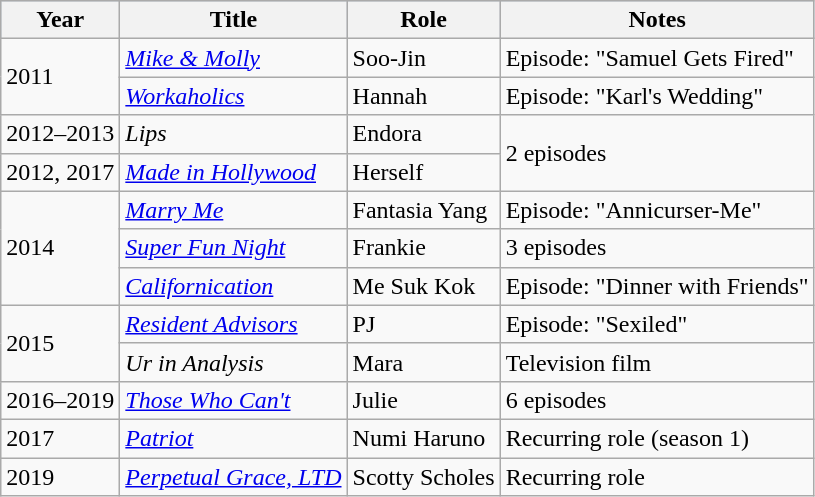<table class="wikitable sortable">
<tr style="background:#b0c4de; text-align:center;">
<th>Year</th>
<th>Title</th>
<th>Role</th>
<th class="unsortable">Notes</th>
</tr>
<tr>
<td rowspan="2">2011</td>
<td><em><a href='#'>Mike & Molly</a></em></td>
<td>Soo-Jin</td>
<td>Episode: "Samuel Gets Fired"</td>
</tr>
<tr>
<td><em><a href='#'>Workaholics</a></em></td>
<td>Hannah</td>
<td>Episode: "Karl's Wedding"</td>
</tr>
<tr>
<td>2012–2013</td>
<td><em>Lips</em></td>
<td>Endora</td>
<td rowspan="2">2 episodes</td>
</tr>
<tr>
<td>2012, 2017</td>
<td><em><a href='#'>Made in Hollywood</a></em></td>
<td>Herself</td>
</tr>
<tr>
<td rowspan="3">2014</td>
<td><em><a href='#'>Marry Me</a></em></td>
<td>Fantasia Yang</td>
<td>Episode: "Annicurser-Me"</td>
</tr>
<tr>
<td><em><a href='#'>Super Fun Night</a></em></td>
<td>Frankie</td>
<td>3 episodes</td>
</tr>
<tr>
<td><em><a href='#'>Californication</a></em></td>
<td>Me Suk Kok</td>
<td>Episode: "Dinner with Friends"</td>
</tr>
<tr>
<td rowspan="2">2015</td>
<td><em><a href='#'>Resident Advisors</a></em></td>
<td>PJ</td>
<td>Episode: "Sexiled"</td>
</tr>
<tr>
<td><em>Ur in Analysis</em></td>
<td>Mara</td>
<td>Television film</td>
</tr>
<tr>
<td>2016–2019</td>
<td><em><a href='#'>Those Who Can't</a></em></td>
<td>Julie</td>
<td>6 episodes</td>
</tr>
<tr>
<td>2017</td>
<td><em><a href='#'>Patriot</a></em></td>
<td>Numi Haruno</td>
<td>Recurring role (season 1)</td>
</tr>
<tr>
<td>2019</td>
<td><em><a href='#'>Perpetual Grace, LTD</a></em></td>
<td>Scotty Scholes</td>
<td>Recurring role</td>
</tr>
</table>
